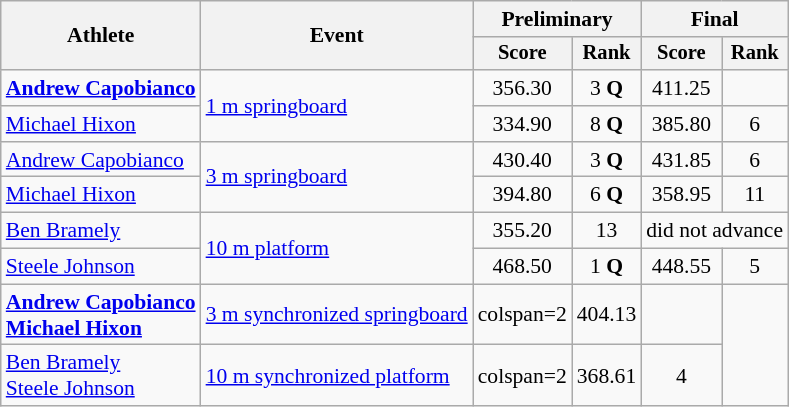<table class=wikitable style=font-size:90%;text-align:center>
<tr>
<th rowspan=2>Athlete</th>
<th rowspan=2>Event</th>
<th colspan=2>Preliminary</th>
<th colspan=2>Final</th>
</tr>
<tr style=font-size:95%>
<th>Score</th>
<th>Rank</th>
<th>Score</th>
<th>Rank</th>
</tr>
<tr>
<td align=left><strong><a href='#'>Andrew Capobianco</a></strong></td>
<td align=left rowspan=2><a href='#'>1 m springboard</a></td>
<td>356.30</td>
<td>3 <strong>Q</strong></td>
<td>411.25</td>
<td></td>
</tr>
<tr>
<td align=left><a href='#'>Michael Hixon</a></td>
<td>334.90</td>
<td>8 <strong>Q</strong></td>
<td>385.80</td>
<td>6</td>
</tr>
<tr>
<td align=left><a href='#'>Andrew Capobianco</a></td>
<td align=left rowspan=2><a href='#'>3 m springboard</a></td>
<td>430.40</td>
<td>3 <strong>Q</strong></td>
<td>431.85</td>
<td>6</td>
</tr>
<tr>
<td align=left><a href='#'>Michael Hixon</a></td>
<td>394.80</td>
<td>6 <strong>Q</strong></td>
<td>358.95</td>
<td>11</td>
</tr>
<tr>
<td align=left><a href='#'>Ben Bramely</a></td>
<td align=left rowspan=2><a href='#'>10 m platform</a></td>
<td>355.20</td>
<td>13</td>
<td colspan=2>did not advance</td>
</tr>
<tr>
<td align=left><a href='#'>Steele Johnson</a></td>
<td>468.50</td>
<td>1 <strong>Q</strong></td>
<td>448.55</td>
<td>5</td>
</tr>
<tr>
<td align=left><strong><a href='#'>Andrew Capobianco</a><br><a href='#'>Michael Hixon</a></strong></td>
<td align=left><a href='#'>3 m synchronized springboard</a></td>
<td>colspan=2 </td>
<td>404.13</td>
<td></td>
</tr>
<tr>
<td align=left><a href='#'>Ben Bramely</a><br><a href='#'>Steele Johnson</a></td>
<td align=left><a href='#'>10 m synchronized platform</a></td>
<td>colspan=2 </td>
<td>368.61</td>
<td>4</td>
</tr>
</table>
